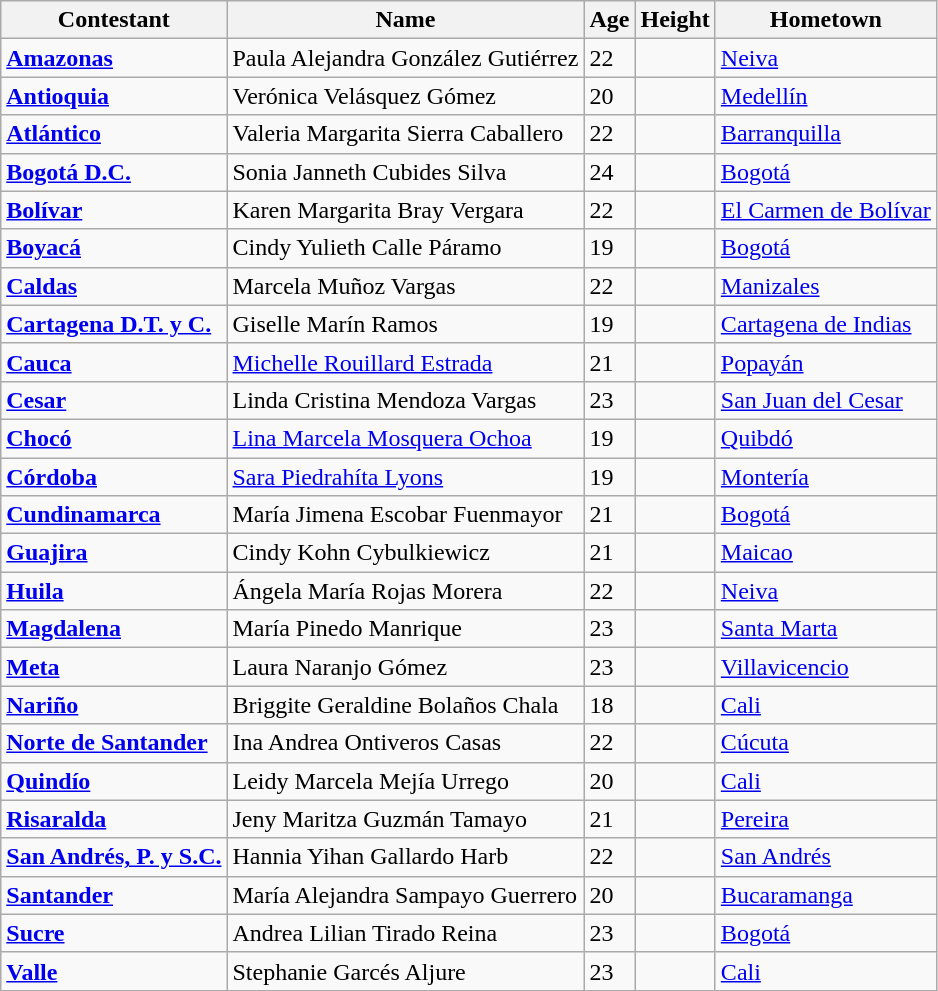<table class="sortable wikitable">
<tr>
<th>Contestant</th>
<th>Name</th>
<th>Age</th>
<th>Height</th>
<th>Hometown</th>
</tr>
<tr>
<td><strong><a href='#'>Amazonas</a></strong></td>
<td>Paula Alejandra González Gutiérrez</td>
<td>22</td>
<td></td>
<td><a href='#'>Neiva</a></td>
</tr>
<tr>
<td><strong><a href='#'>Antioquia</a></strong></td>
<td>Verónica Velásquez Gómez</td>
<td>20</td>
<td></td>
<td><a href='#'>Medellín</a></td>
</tr>
<tr>
<td><strong><a href='#'>Atlántico</a></strong></td>
<td>Valeria Margarita Sierra Caballero</td>
<td>22</td>
<td></td>
<td><a href='#'>Barranquilla</a></td>
</tr>
<tr>
<td><strong><a href='#'>Bogotá D.C.</a></strong></td>
<td>Sonia Janneth Cubides Silva</td>
<td>24</td>
<td></td>
<td><a href='#'>Bogotá</a></td>
</tr>
<tr>
<td><strong><a href='#'>Bolívar</a></strong></td>
<td>Karen Margarita Bray Vergara</td>
<td>22</td>
<td></td>
<td><a href='#'>El Carmen de Bolívar</a></td>
</tr>
<tr>
<td><strong><a href='#'>Boyacá</a></strong></td>
<td>Cindy Yulieth Calle Páramo</td>
<td>19</td>
<td></td>
<td><a href='#'>Bogotá</a></td>
</tr>
<tr>
<td><strong><a href='#'>Caldas</a></strong></td>
<td>Marcela Muñoz Vargas</td>
<td>22</td>
<td></td>
<td><a href='#'>Manizales</a></td>
</tr>
<tr>
<td><strong><a href='#'>Cartagena D.T. y C.</a></strong></td>
<td>Giselle Marín Ramos</td>
<td>19</td>
<td></td>
<td><a href='#'>Cartagena de Indias</a></td>
</tr>
<tr>
<td><strong><a href='#'>Cauca</a></strong></td>
<td><a href='#'>Michelle Rouillard Estrada</a></td>
<td>21</td>
<td></td>
<td><a href='#'>Popayán</a></td>
</tr>
<tr>
<td><strong><a href='#'>Cesar</a></strong></td>
<td>Linda Cristina Mendoza Vargas</td>
<td>23</td>
<td></td>
<td><a href='#'>San Juan del Cesar</a></td>
</tr>
<tr>
<td><strong><a href='#'>Chocó</a></strong></td>
<td><a href='#'>Lina Marcela Mosquera Ochoa</a></td>
<td>19</td>
<td></td>
<td><a href='#'>Quibdó</a></td>
</tr>
<tr>
<td><strong><a href='#'>Córdoba</a></strong></td>
<td><a href='#'>Sara Piedrahíta Lyons</a></td>
<td>19</td>
<td></td>
<td><a href='#'>Montería</a></td>
</tr>
<tr>
<td><strong><a href='#'>Cundinamarca</a></strong></td>
<td>María Jimena Escobar Fuenmayor</td>
<td>21</td>
<td></td>
<td><a href='#'>Bogotá</a></td>
</tr>
<tr>
<td><strong><a href='#'>Guajira</a></strong></td>
<td>Cindy Kohn Cybulkiewicz</td>
<td>21</td>
<td></td>
<td><a href='#'>Maicao</a></td>
</tr>
<tr>
<td><strong><a href='#'>Huila</a></strong></td>
<td>Ángela María Rojas Morera</td>
<td>22</td>
<td></td>
<td><a href='#'>Neiva</a></td>
</tr>
<tr>
<td><strong><a href='#'>Magdalena</a></strong></td>
<td>María Pinedo Manrique</td>
<td>23</td>
<td></td>
<td><a href='#'>Santa Marta</a></td>
</tr>
<tr>
<td><strong><a href='#'>Meta</a></strong></td>
<td>Laura Naranjo Gómez</td>
<td>23</td>
<td></td>
<td><a href='#'>Villavicencio</a></td>
</tr>
<tr>
<td><strong><a href='#'>Nariño</a></strong></td>
<td>Briggite Geraldine Bolaños Chala</td>
<td>18</td>
<td></td>
<td><a href='#'>Cali</a></td>
</tr>
<tr>
<td><strong><a href='#'>Norte de Santander</a></strong></td>
<td>Ina Andrea Ontiveros Casas</td>
<td>22</td>
<td></td>
<td><a href='#'>Cúcuta</a></td>
</tr>
<tr>
<td><strong><a href='#'>Quindío</a></strong></td>
<td>Leidy Marcela Mejía Urrego</td>
<td>20</td>
<td></td>
<td><a href='#'>Cali</a></td>
</tr>
<tr>
<td><strong><a href='#'>Risaralda</a></strong></td>
<td>Jeny Maritza Guzmán Tamayo</td>
<td>21</td>
<td></td>
<td><a href='#'>Pereira</a></td>
</tr>
<tr>
<td><strong><a href='#'>San Andrés, P. y S.C.</a></strong></td>
<td>Hannia Yihan Gallardo Harb</td>
<td>22</td>
<td></td>
<td><a href='#'>San Andrés</a></td>
</tr>
<tr>
<td><strong><a href='#'>Santander</a></strong></td>
<td>María Alejandra Sampayo Guerrero</td>
<td>20</td>
<td></td>
<td><a href='#'>Bucaramanga</a></td>
</tr>
<tr>
<td><strong><a href='#'>Sucre</a></strong></td>
<td>Andrea Lilian Tirado Reina</td>
<td>23</td>
<td></td>
<td><a href='#'>Bogotá</a></td>
</tr>
<tr>
<td><strong><a href='#'>Valle</a></strong></td>
<td>Stephanie Garcés Aljure</td>
<td>23</td>
<td></td>
<td><a href='#'>Cali</a></td>
</tr>
</table>
